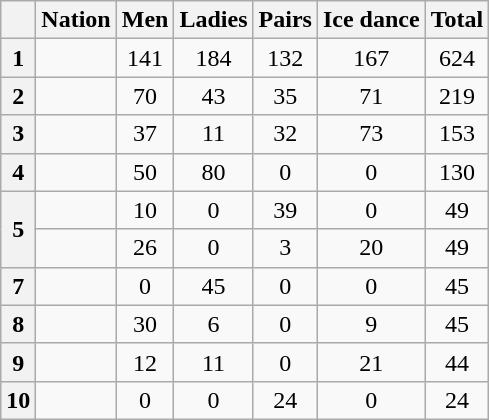<table class="wikitable sortable" style="text-align:center">
<tr>
<th scope="col"></th>
<th scope="col">Nation</th>
<th scope="col">Men</th>
<th scope="col">Ladies</th>
<th scope="col">Pairs</th>
<th scope="col">Ice dance</th>
<th scope="col">Total</th>
</tr>
<tr>
<th scope="row">1</th>
<td style="text-align:left"></td>
<td>141</td>
<td>184</td>
<td>132</td>
<td>167</td>
<td>624</td>
</tr>
<tr>
<th scope="row">2</th>
<td style="text-align:left"></td>
<td>70</td>
<td>43</td>
<td>35</td>
<td>71</td>
<td>219</td>
</tr>
<tr>
<th scope="row">3</th>
<td style="text-align:left"></td>
<td>37</td>
<td>11</td>
<td>32</td>
<td>73</td>
<td>153</td>
</tr>
<tr>
<th scope="row">4</th>
<td style="text-align:left"></td>
<td>50</td>
<td>80</td>
<td>0</td>
<td>0</td>
<td>130</td>
</tr>
<tr>
<th scope="row" rowspan="2">5</th>
<td style="text-align:left"></td>
<td>10</td>
<td>0</td>
<td>39</td>
<td>0</td>
<td>49</td>
</tr>
<tr>
<td style="text-align:left"></td>
<td>26</td>
<td>0</td>
<td>3</td>
<td>20</td>
<td>49</td>
</tr>
<tr>
<th scope="row">7</th>
<td style="text-align:left"></td>
<td>0</td>
<td>45</td>
<td>0</td>
<td>0</td>
<td>45</td>
</tr>
<tr>
<th scope="row">8</th>
<td style="text-align:left"></td>
<td>30</td>
<td>6</td>
<td>0</td>
<td>9</td>
<td>45</td>
</tr>
<tr>
<th scope="row">9</th>
<td style="text-align:left"></td>
<td>12</td>
<td>11</td>
<td>0</td>
<td>21</td>
<td>44</td>
</tr>
<tr>
<th scope="row">10</th>
<td style="text-align:left"></td>
<td>0</td>
<td>0</td>
<td>24</td>
<td>0</td>
<td>24</td>
</tr>
</table>
